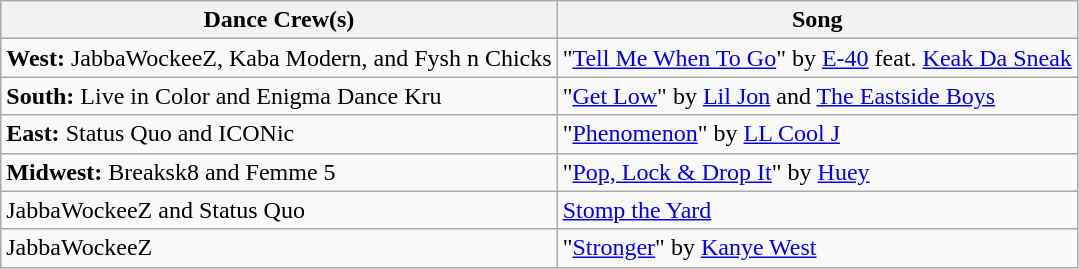<table class="wikitable">
<tr>
<th>Dance Crew(s)</th>
<th>Song</th>
</tr>
<tr>
<td><strong>West:</strong> JabbaWockeeZ, Kaba Modern, and Fysh n Chicks</td>
<td>"<a href='#'>Tell Me When To Go</a>" by <a href='#'>E-40</a> feat. <a href='#'>Keak Da Sneak</a></td>
</tr>
<tr>
<td><strong>South:</strong> Live in Color and Enigma Dance Kru</td>
<td>"<a href='#'>Get Low</a>" by <a href='#'>Lil Jon</a> and <a href='#'>The Eastside Boys</a></td>
</tr>
<tr>
<td><strong>East:</strong> Status Quo and ICONic</td>
<td>"<a href='#'>Phenomenon</a>" by <a href='#'>LL Cool J</a></td>
</tr>
<tr>
<td><strong>Midwest:</strong> Breaksk8 and Femme 5</td>
<td>"<a href='#'>Pop, Lock & Drop It</a>" by <a href='#'>Huey</a></td>
</tr>
<tr>
<td>JabbaWockeeZ and Status Quo</td>
<td><a href='#'>Stomp the Yard</a></td>
</tr>
<tr>
<td>JabbaWockeeZ</td>
<td>"<a href='#'>Stronger</a>" by <a href='#'>Kanye West</a></td>
</tr>
</table>
